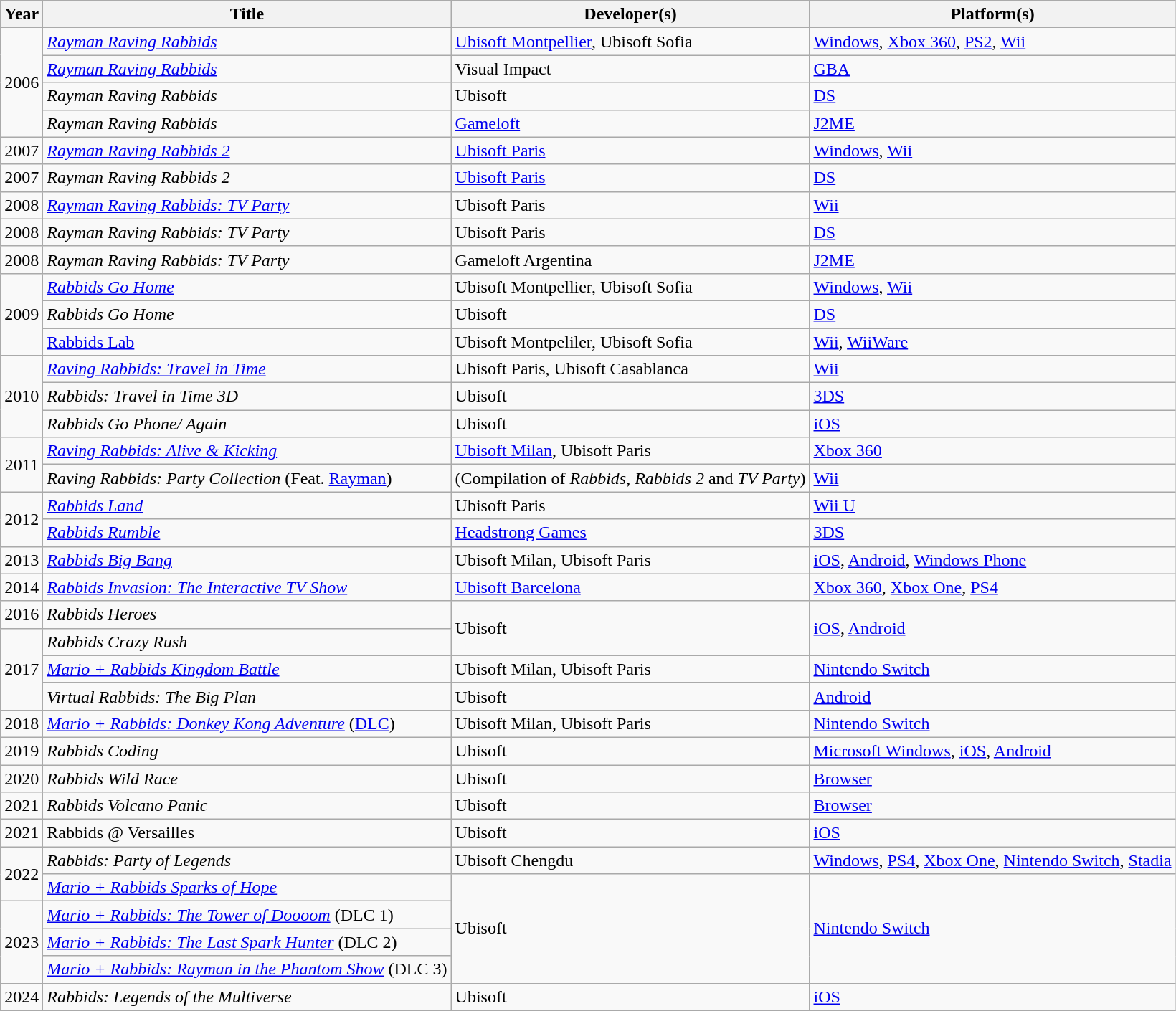<table class="wikitable">
<tr>
<th scope="col">Year</th>
<th scope="col">Title</th>
<th scope="col">Developer(s)</th>
<th scope="col">Platform(s)</th>
</tr>
<tr>
<td rowspan="4" style="text-align:center;">2006</td>
<td scope="row"><em><a href='#'>Rayman Raving Rabbids</a></em></td>
<td><a href='#'>Ubisoft Montpellier</a>, Ubisoft Sofia</td>
<td><a href='#'>Windows</a>, <a href='#'>Xbox 360</a>, <a href='#'>PS2</a>, <a href='#'>Wii</a></td>
</tr>
<tr>
<td scope="row"><em><a href='#'>Rayman Raving Rabbids</a></em></td>
<td>Visual Impact</td>
<td><a href='#'>GBA</a></td>
</tr>
<tr>
<td scope="row"><em>Rayman Raving Rabbids</em></td>
<td>Ubisoft</td>
<td><a href='#'>DS</a></td>
</tr>
<tr>
<td scope="row"><em>Rayman Raving Rabbids</em></td>
<td><a href='#'>Gameloft</a></td>
<td><a href='#'>J2ME</a></td>
</tr>
<tr>
<td style="text-align:center;">2007</td>
<td scope="row"><em><a href='#'>Rayman Raving Rabbids 2</a></em></td>
<td><a href='#'>Ubisoft Paris</a></td>
<td><a href='#'>Windows</a>, <a href='#'>Wii</a></td>
</tr>
<tr>
<td style="text-align:center;">2007</td>
<td scope="row"><em>Rayman Raving Rabbids 2</em></td>
<td><a href='#'>Ubisoft Paris</a></td>
<td><a href='#'>DS</a></td>
</tr>
<tr>
<td style="text-align:center;">2008</td>
<td scope="row"><em><a href='#'>Rayman Raving Rabbids: TV Party</a></em></td>
<td>Ubisoft Paris</td>
<td><a href='#'>Wii</a></td>
</tr>
<tr>
<td style="text-align:center;">2008</td>
<td scope="row"><em>Rayman Raving Rabbids: TV Party</em></td>
<td>Ubisoft Paris</td>
<td><a href='#'>DS</a></td>
</tr>
<tr>
<td style="text-align:center;">2008</td>
<td scope="row"><em>Rayman Raving Rabbids: TV Party</em></td>
<td>Gameloft Argentina</td>
<td><a href='#'>J2ME</a></td>
</tr>
<tr>
<td rowspan="3" style="text-align:center;">2009</td>
<td scope="row"><em><a href='#'>Rabbids Go Home</a></em></td>
<td>Ubisoft Montpellier, Ubisoft Sofia</td>
<td><a href='#'>Windows</a>, <a href='#'>Wii</a></td>
</tr>
<tr>
<td scope="row"><em>Rabbids Go Home</em></td>
<td>Ubisoft</td>
<td><a href='#'>DS</a></td>
</tr>
<tr>
<td><a href='#'>Rabbids Lab</a></td>
<td>Ubisoft Montpeliler, Ubisoft Sofia</td>
<td><a href='#'>Wii</a>, <a href='#'>WiiWare</a></td>
</tr>
<tr>
<td rowspan="3" style="text-align:center;">2010</td>
<td scope="row"><em><a href='#'>Raving Rabbids: Travel in Time</a></em></td>
<td>Ubisoft Paris, Ubisoft Casablanca</td>
<td><a href='#'>Wii</a></td>
</tr>
<tr>
<td scope="row"><em>Rabbids: Travel in Time 3D</em></td>
<td>Ubisoft</td>
<td><a href='#'>3DS</a></td>
</tr>
<tr>
<td scope="row"><em>Rabbids Go Phone/ Again</em></td>
<td>Ubisoft</td>
<td><a href='#'>iOS</a></td>
</tr>
<tr>
<td rowspan="2" style="text-align:center;">2011</td>
<td scope="row"><em><a href='#'>Raving Rabbids: Alive & Kicking</a></em></td>
<td><a href='#'>Ubisoft Milan</a>, Ubisoft Paris</td>
<td><a href='#'>Xbox 360</a></td>
</tr>
<tr>
<td scope="row"><em>Raving Rabbids: Party Collection</em> (Feat. <a href='#'>Rayman</a>)</td>
<td>(Compilation of <em>Rabbids</em>, <em>Rabbids 2</em> and <em>TV Party</em>)</td>
<td><a href='#'>Wii</a></td>
</tr>
<tr>
<td rowspan="2" scope="row">2012</td>
<td><em><a href='#'>Rabbids Land</a></em></td>
<td>Ubisoft Paris</td>
<td><a href='#'>Wii U</a></td>
</tr>
<tr>
<td><em><a href='#'>Rabbids Rumble</a></em></td>
<td><a href='#'>Headstrong Games</a></td>
<td><a href='#'>3DS</a></td>
</tr>
<tr>
<td style="text-align:center;">2013</td>
<td scope="row"><em><a href='#'>Rabbids Big Bang</a></em></td>
<td>Ubisoft Milan, Ubisoft Paris</td>
<td><a href='#'>iOS</a>, <a href='#'>Android</a>, <a href='#'>Windows Phone</a></td>
</tr>
<tr>
<td style="text-align:center;">2014</td>
<td scope="row"><em><a href='#'>Rabbids Invasion: The Interactive TV Show</a></em></td>
<td><a href='#'>Ubisoft Barcelona</a></td>
<td><a href='#'>Xbox 360</a>, <a href='#'>Xbox One</a>, <a href='#'>PS4</a></td>
</tr>
<tr>
<td style="text-align:center;">2016</td>
<td scope="row"><em>Rabbids Heroes</em></td>
<td rowspan="2">Ubisoft</td>
<td rowspan="2"><a href='#'>iOS</a>, <a href='#'>Android</a></td>
</tr>
<tr>
<td rowspan="3" style="text-align:center;">2017</td>
<td scope="row"><em>Rabbids Crazy Rush</em></td>
</tr>
<tr>
<td scope="row"><em><a href='#'>Mario + Rabbids Kingdom Battle</a></em></td>
<td>Ubisoft Milan, Ubisoft Paris</td>
<td><a href='#'>Nintendo Switch</a></td>
</tr>
<tr>
<td scope="row"><em>Virtual Rabbids: The Big Plan</em></td>
<td>Ubisoft</td>
<td><a href='#'>Android</a></td>
</tr>
<tr>
<td style="text-align:center;">2018</td>
<td scope="row"><em><a href='#'>Mario + Rabbids: Donkey Kong Adventure</a></em> (<a href='#'>DLC</a>)</td>
<td>Ubisoft Milan, Ubisoft Paris</td>
<td><a href='#'>Nintendo Switch</a></td>
</tr>
<tr>
<td style="text-align:center;">2019</td>
<td scope="row"><em>Rabbids Coding</em></td>
<td>Ubisoft</td>
<td><a href='#'>Microsoft Windows</a>, <a href='#'>iOS</a>, <a href='#'>Android</a></td>
</tr>
<tr>
<td style="text-align:center;">2020</td>
<td scope="row"><em>Rabbids Wild Race</em></td>
<td>Ubisoft</td>
<td><a href='#'>Browser</a></td>
</tr>
<tr>
<td style="text-align:center;">2021</td>
<td scope="row"><em>Rabbids Volcano Panic</em></td>
<td>Ubisoft</td>
<td><a href='#'>Browser</a></td>
</tr>
<tr>
<td>2021</td>
<td>Rabbids @ Versailles</td>
<td>Ubisoft</td>
<td><a href='#'>iOS</a></td>
</tr>
<tr>
<td rowspan="2" style="text-align:center;">2022</td>
<td scope="row"><em>Rabbids: Party of Legends</em></td>
<td>Ubisoft Chengdu</td>
<td><a href='#'>Windows</a>, <a href='#'>PS4</a>, <a href='#'>Xbox One</a>, <a href='#'>Nintendo Switch</a>, <a href='#'>Stadia</a></td>
</tr>
<tr>
<td><em><a href='#'>Mario + Rabbids Sparks of Hope</a></em></td>
<td rowspan="4">Ubisoft</td>
<td rowspan="4"><a href='#'>Nintendo Switch</a></td>
</tr>
<tr>
<td rowspan="3">2023</td>
<td><a href='#'><em>Mario + Rabbids: The Tower of Doooom</em></a> (DLC 1)</td>
</tr>
<tr>
<td><a href='#'><em>Mario + Rabbids: The Last Spark Hunter</em></a> (DLC 2)</td>
</tr>
<tr>
<td><a href='#'><em>Mario + Rabbids: Rayman in the Phantom Show</em></a> (DLC 3)</td>
</tr>
<tr>
<td>2024</td>
<td scope="row"><em>Rabbids: Legends of the Multiverse</em></td>
<td>Ubisoft</td>
<td><a href='#'>iOS</a></td>
</tr>
<tr>
</tr>
</table>
